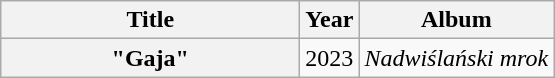<table class="wikitable plainrowheaders" style="text-align:center;">
<tr>
<th scope="col" style="width:12em;">Title</th>
<th scope="col" style="width:1em;">Year</th>
<th scope="col">Album</th>
</tr>
<tr>
<th scope="row">"Gaja"</th>
<td>2023</td>
<td><em>Nadwiślański mrok</em></td>
</tr>
</table>
